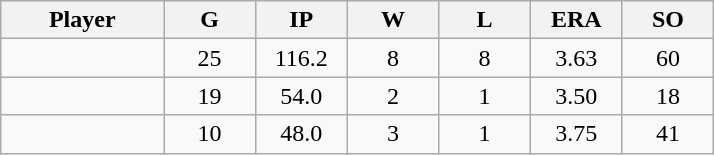<table class="wikitable sortable">
<tr>
<th bgcolor="#DDDDFF" width="16%">Player</th>
<th bgcolor="#DDDDFF" width="9%">G</th>
<th bgcolor="#DDDDFF" width="9%">IP</th>
<th bgcolor="#DDDDFF" width="9%">W</th>
<th bgcolor="#DDDDFF" width="9%">L</th>
<th bgcolor="#DDDDFF" width="9%">ERA</th>
<th bgcolor="#DDDDFF" width="9%">SO</th>
</tr>
<tr align="center">
<td></td>
<td>25</td>
<td>116.2</td>
<td>8</td>
<td>8</td>
<td>3.63</td>
<td>60</td>
</tr>
<tr align="center">
<td></td>
<td>19</td>
<td>54.0</td>
<td>2</td>
<td>1</td>
<td>3.50</td>
<td>18</td>
</tr>
<tr align="center">
<td></td>
<td>10</td>
<td>48.0</td>
<td>3</td>
<td>1</td>
<td>3.75</td>
<td>41</td>
</tr>
</table>
